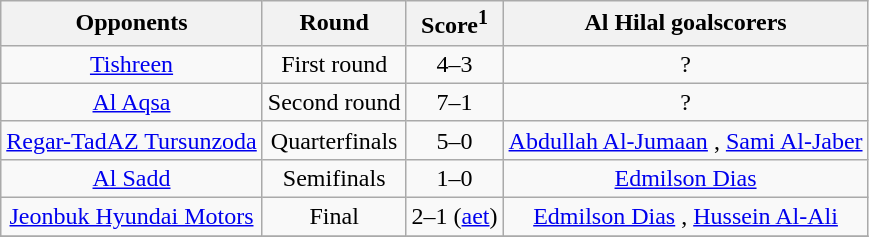<table class="wikitable" style="text-align: center">
<tr>
<th>Opponents</th>
<th>Round</th>
<th>Score<sup>1</sup></th>
<th>Al Hilal goalscorers</th>
</tr>
<tr>
<td> <a href='#'>Tishreen</a></td>
<td>First round</td>
<td>4–3</td>
<td>?</td>
</tr>
<tr>
<td> <a href='#'>Al Aqsa</a></td>
<td>Second round</td>
<td>7–1</td>
<td>?</td>
</tr>
<tr>
<td> <a href='#'>Regar-TadAZ Tursunzoda</a></td>
<td>Quarterfinals</td>
<td>5–0</td>
<td><a href='#'>Abdullah Al-Jumaan</a> , <a href='#'>Sami Al-Jaber</a> </td>
</tr>
<tr>
<td> <a href='#'>Al Sadd</a></td>
<td>Semifinals</td>
<td>1–0</td>
<td><a href='#'>Edmilson Dias</a> </td>
</tr>
<tr>
<td> <a href='#'>Jeonbuk Hyundai Motors</a></td>
<td>Final</td>
<td>2–1 (<a href='#'>aet</a>)</td>
<td><a href='#'>Edmilson Dias</a> , <a href='#'>Hussein Al-Ali</a> </td>
</tr>
<tr>
</tr>
</table>
